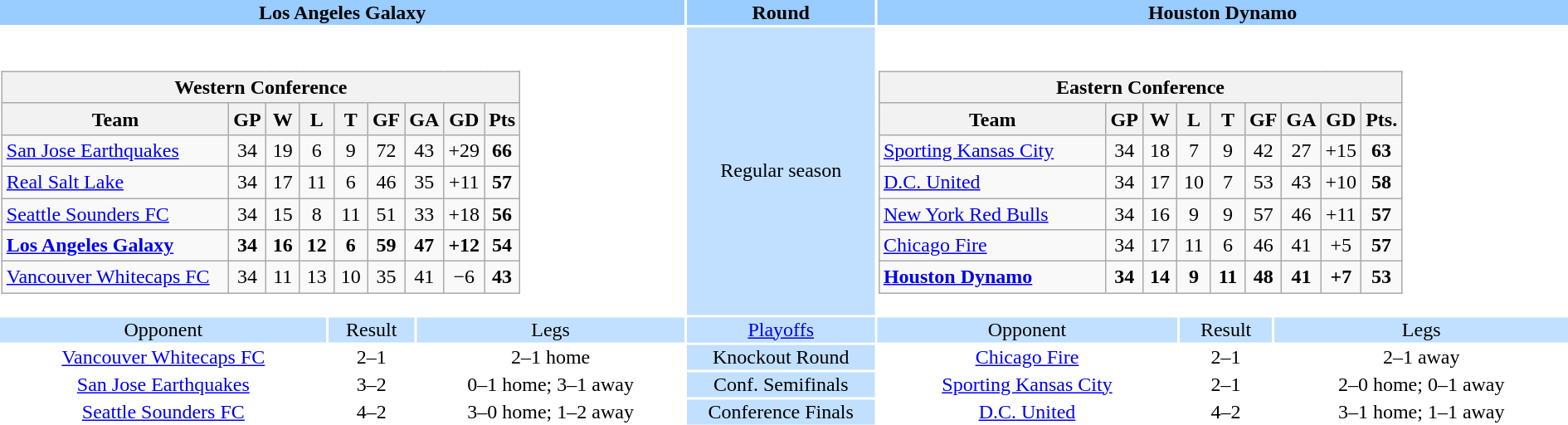<table style="width:100%; text-align:center;">
<tr style="vertical-align:top; background:#9cf;">
<th colspan=3 style="width:1*">Los Angeles Galaxy</th>
<th>Round</th>
<th colspan=3 style="width:1*">Houston Dynamo</th>
</tr>
<tr>
<td colspan="3" style="text-align:center;"><br><table class="wikitable" style="text-align: center;">
<tr>
<th colspan=9>Western Conference</th>
</tr>
<tr>
<th style="width:175px;">Team</th>
<th width="20">GP</th>
<th width="20">W</th>
<th width="20">L</th>
<th width="20">T</th>
<th width="20">GF</th>
<th width="20">GA</th>
<th width="20">GD</th>
<th width="20">Pts</th>
</tr>
<tr>
<td align=left><a href='#'>San Jose Earthquakes</a></td>
<td>34</td>
<td>19</td>
<td>6</td>
<td>9</td>
<td>72</td>
<td>43</td>
<td>+29</td>
<td><strong>66</strong></td>
</tr>
<tr>
<td align=left><a href='#'>Real Salt Lake</a></td>
<td>34</td>
<td>17</td>
<td>11</td>
<td>6</td>
<td>46</td>
<td>35</td>
<td>+11</td>
<td><strong>57</strong></td>
</tr>
<tr>
<td align=left><a href='#'>Seattle Sounders FC</a></td>
<td>34</td>
<td>15</td>
<td>8</td>
<td>11</td>
<td>51</td>
<td>33</td>
<td>+18</td>
<td><strong>56</strong></td>
</tr>
<tr>
<td align=left><strong><a href='#'>Los Angeles Galaxy</a></strong></td>
<td><strong>34</strong></td>
<td><strong>16</strong></td>
<td><strong>12</strong></td>
<td><strong>6</strong></td>
<td><strong>59</strong></td>
<td><strong>47</strong></td>
<td><strong>+12</strong></td>
<td><strong>54</strong></td>
</tr>
<tr>
<td align=left><a href='#'>Vancouver Whitecaps FC</a></td>
<td>34</td>
<td>11</td>
<td>13</td>
<td>10</td>
<td>35</td>
<td>41</td>
<td>−6</td>
<td><strong>43</strong></td>
</tr>
</table>
</td>
<td style="background:#c1e0ff;">Regular season</td>
<td colspan="3" style="text-align:center;"><br><table class="wikitable" style="text-align: center;">
<tr>
<th colspan=9>Eastern Conference</th>
</tr>
<tr>
<th style="width:175px;">Team</th>
<th width="20">GP</th>
<th width="20">W</th>
<th width="20">L</th>
<th width="20">T</th>
<th width="20">GF</th>
<th width="20">GA</th>
<th width="20">GD</th>
<th width="20">Pts.</th>
</tr>
<tr>
<td align=left><a href='#'>Sporting Kansas City</a></td>
<td>34</td>
<td>18</td>
<td>7</td>
<td>9</td>
<td>42</td>
<td>27</td>
<td>+15</td>
<td><strong>63</strong></td>
</tr>
<tr>
<td align=left><a href='#'>D.C. United</a></td>
<td>34</td>
<td>17</td>
<td>10</td>
<td>7</td>
<td>53</td>
<td>43</td>
<td>+10</td>
<td><strong>58</strong></td>
</tr>
<tr>
<td align=left><a href='#'>New York Red Bulls</a></td>
<td>34</td>
<td>16</td>
<td>9</td>
<td>9</td>
<td>57</td>
<td>46</td>
<td>+11</td>
<td><strong>57</strong></td>
</tr>
<tr>
<td align=left><a href='#'>Chicago Fire</a></td>
<td>34</td>
<td>17</td>
<td>11</td>
<td>6</td>
<td>46</td>
<td>41</td>
<td>+5</td>
<td><strong>57</strong></td>
</tr>
<tr>
<td align=left><strong><a href='#'>Houston Dynamo</a></strong></td>
<td><strong>34</strong></td>
<td><strong>14</strong></td>
<td><strong>9</strong></td>
<td><strong>11</strong></td>
<td><strong>48</strong></td>
<td><strong>41</strong></td>
<td><strong>+7</strong></td>
<td><strong>53</strong></td>
</tr>
</table>
</td>
</tr>
<tr style="vertical-align:top; background:#c1e0ff;">
<td>Opponent</td>
<td>Result</td>
<td>Legs</td>
<td style="background:#c1e0ff;"><a href='#'>Playoffs</a></td>
<td>Opponent</td>
<td>Result</td>
<td>Legs</td>
</tr>
<tr>
<td><a href='#'>Vancouver Whitecaps FC</a></td>
<td>2–1</td>
<td>2–1 home</td>
<td style="background:#c1e0ff;">Knockout Round</td>
<td><a href='#'>Chicago Fire</a></td>
<td>2–1</td>
<td>2–1 away</td>
</tr>
<tr>
<td><a href='#'>San Jose Earthquakes</a></td>
<td>3–2</td>
<td>0–1 home; 3–1 away</td>
<td style="background:#c1e0ff;">Conf. Semifinals</td>
<td><a href='#'>Sporting Kansas City</a></td>
<td>2–1</td>
<td>2–0 home; 0–1 away</td>
</tr>
<tr>
<td><a href='#'>Seattle Sounders FC</a></td>
<td>4–2</td>
<td>3–0 home; 1–2 away</td>
<td style="background:#c1e0ff;">Conference Finals</td>
<td><a href='#'>D.C. United</a></td>
<td>4–2</td>
<td>3–1 home; 1–1 away</td>
</tr>
</table>
